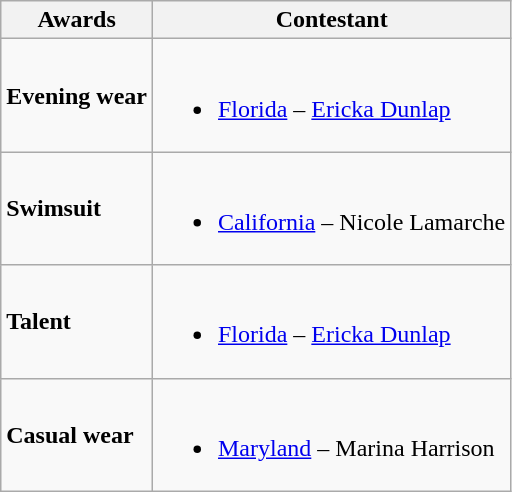<table class="wikitable">
<tr>
<th>Awards</th>
<th>Contestant</th>
</tr>
<tr>
<td><strong>Evening wear</strong></td>
<td><br><ul><li> <a href='#'>Florida</a> – <a href='#'>Ericka Dunlap</a></li></ul></td>
</tr>
<tr>
<td><strong>Swimsuit</strong></td>
<td><br><ul><li> <a href='#'>California</a> – Nicole Lamarche</li></ul></td>
</tr>
<tr>
<td><strong>Talent</strong></td>
<td><br><ul><li> <a href='#'>Florida</a> – <a href='#'>Ericka Dunlap</a></li></ul></td>
</tr>
<tr>
<td><strong>Casual wear</strong></td>
<td><br><ul><li> <a href='#'>Maryland</a> – Marina Harrison</li></ul></td>
</tr>
</table>
